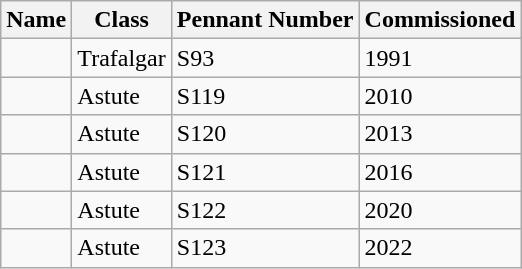<table class="wikitable">
<tr>
<th>Name</th>
<th>Class</th>
<th>Pennant Number</th>
<th>Commissioned</th>
</tr>
<tr>
<td></td>
<td>Trafalgar</td>
<td>S93</td>
<td>1991</td>
</tr>
<tr>
<td></td>
<td>Astute</td>
<td>S119</td>
<td>2010</td>
</tr>
<tr>
<td></td>
<td>Astute</td>
<td>S120</td>
<td>2013</td>
</tr>
<tr>
<td></td>
<td>Astute</td>
<td>S121</td>
<td>2016</td>
</tr>
<tr>
<td></td>
<td>Astute</td>
<td>S122</td>
<td>2020</td>
</tr>
<tr>
<td></td>
<td>Astute</td>
<td>S123</td>
<td>2022</td>
</tr>
</table>
